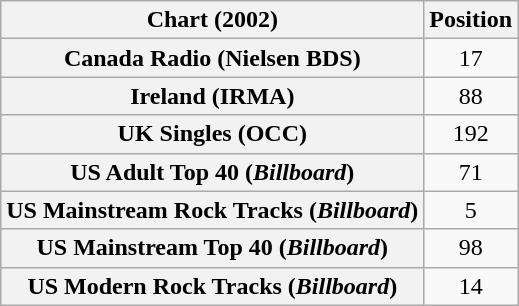<table class="wikitable sortable plainrowheaders" style="text-align:center">
<tr>
<th>Chart (2002)</th>
<th>Position</th>
</tr>
<tr>
<th scope="row">Canada Radio (Nielsen BDS)</th>
<td>17</td>
</tr>
<tr>
<th scope="row">Ireland (IRMA)</th>
<td>88</td>
</tr>
<tr>
<th scope="row">UK Singles (OCC)</th>
<td>192</td>
</tr>
<tr>
<th scope="row">US Adult Top 40 (<em>Billboard</em>)</th>
<td>71</td>
</tr>
<tr>
<th scope="row">US Mainstream Rock Tracks (<em>Billboard</em>)</th>
<td>5</td>
</tr>
<tr>
<th scope="row">US Mainstream Top 40 (<em>Billboard</em>)</th>
<td>98</td>
</tr>
<tr>
<th scope="row">US Modern Rock Tracks (<em>Billboard</em>)</th>
<td>14</td>
</tr>
</table>
